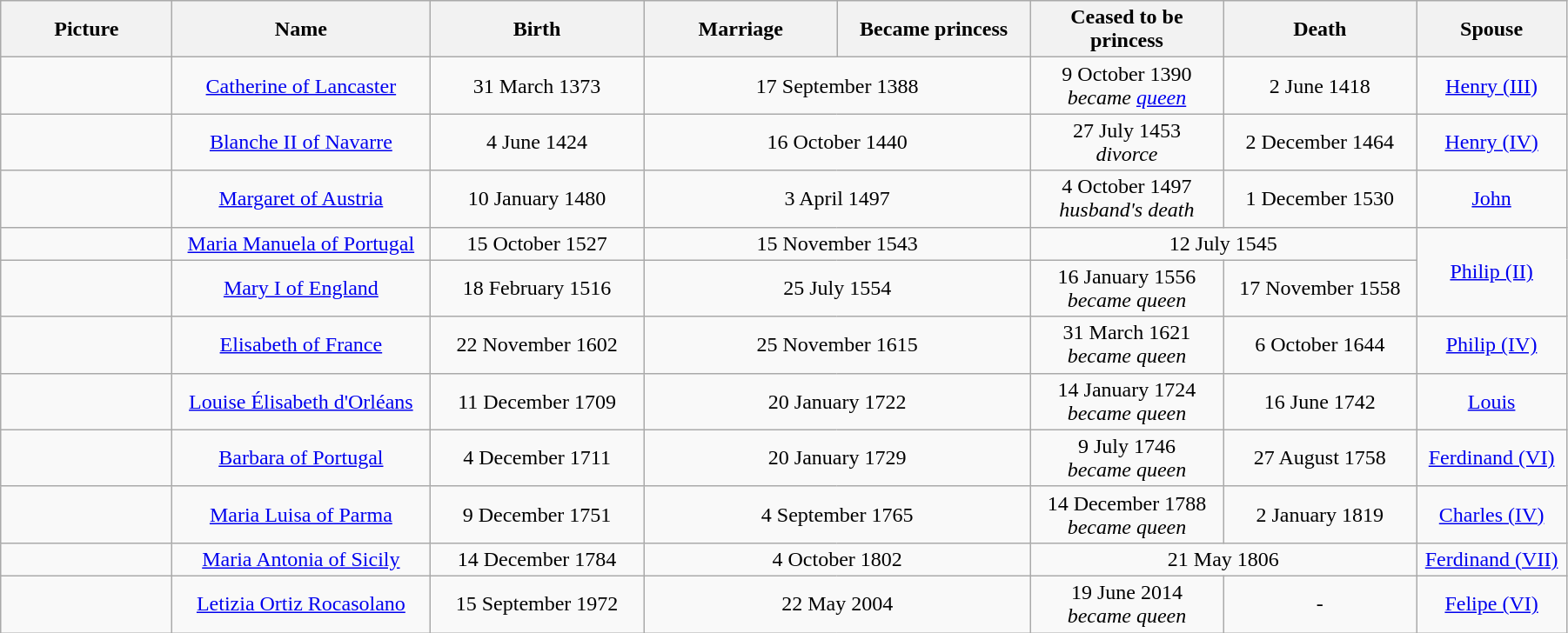<table width=95% class="wikitable">
<tr>
<th width = "8%">Picture</th>
<th width = "12%">Name</th>
<th width = "10%">Birth</th>
<th width = "9%">Marriage</th>
<th width = "9%">Became princess</th>
<th width = "9%">Ceased to be princess</th>
<th width = "9%">Death</th>
<th width = "7%">Spouse</th>
</tr>
<tr>
<td align="center"></td>
<td align="center"><a href='#'>Catherine of Lancaster</a></td>
<td align="center">31 March 1373</td>
<td align="center" colspan="2">17 September 1388</td>
<td align="center">9 October 1390<br><em>became <a href='#'>queen</a></em></td>
<td align="center">2 June 1418</td>
<td align="center"><a href='#'>Henry (III)</a></td>
</tr>
<tr>
<td align="center"></td>
<td align="center"><a href='#'>Blanche II of Navarre</a></td>
<td align="center">4 June 1424</td>
<td align="center" colspan="2">16 October 1440</td>
<td align="center">27 July 1453<br><em>divorce</em></td>
<td align="center">2 December 1464</td>
<td align="center"><a href='#'>Henry (IV)</a></td>
</tr>
<tr>
<td align="center"></td>
<td align="center"><a href='#'>Margaret of Austria</a></td>
<td align="center">10 January 1480</td>
<td align="center" colspan="2">3 April 1497</td>
<td align="center">4 October 1497<br><em>husband's death</em></td>
<td align="center">1 December 1530</td>
<td align="center"><a href='#'>John</a></td>
</tr>
<tr>
<td align="center"></td>
<td align="center"><a href='#'>Maria Manuela of Portugal</a></td>
<td align="center">15 October 1527</td>
<td align="center" colspan="2">15 November 1543</td>
<td align="center" colspan="2">12 July 1545</td>
<td align="center" rowspan="2"><a href='#'>Philip (II)</a></td>
</tr>
<tr>
<td align="center"></td>
<td align="center"><a href='#'>Mary I of England</a></td>
<td align="center">18 February 1516</td>
<td align="center" colspan="2">25 July 1554</td>
<td align="center">16 January 1556<br><em>became queen</em></td>
<td align="center">17 November 1558</td>
</tr>
<tr>
<td align="center"></td>
<td align="center"><a href='#'>Elisabeth of France</a></td>
<td align="center">22 November 1602</td>
<td align="center" colspan="2">25 November 1615</td>
<td align="center">31 March 1621<br><em>became queen</em></td>
<td align="center">6 October 1644</td>
<td align="center"><a href='#'>Philip (IV)</a></td>
</tr>
<tr>
<td align="center"></td>
<td align="center"><a href='#'>Louise Élisabeth d'Orléans</a></td>
<td align="center">11 December 1709</td>
<td align="center" colspan="2">20 January 1722</td>
<td align="center">14 January 1724<br><em>became queen</em></td>
<td align="center">16 June 1742</td>
<td align="center"><a href='#'>Louis</a></td>
</tr>
<tr>
<td align="center"></td>
<td align="center"><a href='#'>Barbara of Portugal</a></td>
<td align="center">4 December 1711</td>
<td align="center" colspan="2">20 January 1729</td>
<td align="center">9 July 1746<br><em>became queen</em></td>
<td align="center">27 August 1758</td>
<td align="center"><a href='#'>Ferdinand (VI)</a></td>
</tr>
<tr>
<td align="center"></td>
<td align="center"><a href='#'>Maria Luisa of Parma</a></td>
<td align="center">9 December 1751</td>
<td align="center" colspan="2">4 September 1765</td>
<td align="center">14 December 1788<br><em>became queen</em></td>
<td align="center">2 January 1819</td>
<td align="center"><a href='#'>Charles (IV)</a></td>
</tr>
<tr>
<td align="center"></td>
<td align="center"><a href='#'>Maria Antonia of Sicily</a></td>
<td align="center">14 December 1784</td>
<td align="center" colspan="2">4 October 1802</td>
<td align="center" colspan="2">21 May 1806</td>
<td align="center"><a href='#'>Ferdinand (VII)</a></td>
</tr>
<tr>
<td align="center"></td>
<td align="center"><a href='#'>Letizia Ortiz Rocasolano</a></td>
<td align="center">15 September 1972</td>
<td align="center" colspan="2">22 May 2004</td>
<td align="center">19 June 2014<br><em>became queen</em></td>
<td align="center">-</td>
<td align="center"><a href='#'>Felipe (VI)</a></td>
</tr>
</table>
